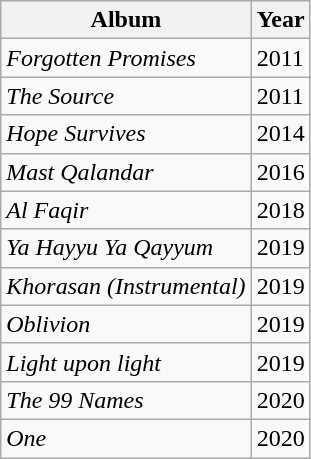<table class="wikitable sortable">
<tr>
<th>Album</th>
<th>Year</th>
</tr>
<tr>
<td><em>Forgotten Promises</em></td>
<td>2011</td>
</tr>
<tr>
<td><em>The Source</em></td>
<td>2011</td>
</tr>
<tr>
<td><em>Hope Survives</em></td>
<td>2014</td>
</tr>
<tr>
<td><em>Mast Qalandar</em></td>
<td>2016</td>
</tr>
<tr>
<td><em>Al Faqir</em></td>
<td>2018</td>
</tr>
<tr>
<td><em>Ya Hayyu Ya Qayyum</em></td>
<td>2019</td>
</tr>
<tr>
<td><em>Khorasan (Instrumental)</em></td>
<td>2019</td>
</tr>
<tr>
<td><em>Oblivion</em></td>
<td>2019</td>
</tr>
<tr>
<td><em>Light upon light</em></td>
<td>2019</td>
</tr>
<tr>
<td><em>The 99 Names</em></td>
<td>2020</td>
</tr>
<tr>
<td><em>One</em></td>
<td>2020</td>
</tr>
</table>
